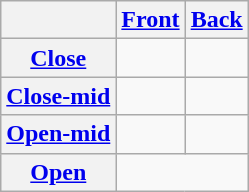<table class="wikitable">
<tr>
<th></th>
<th><a href='#'>Front</a></th>
<th><a href='#'>Back</a></th>
</tr>
<tr style="text-align: center;">
<th><a href='#'>Close</a></th>
<td></td>
<td></td>
</tr>
<tr style="text-align: center;">
<th><a href='#'>Close-mid</a></th>
<td></td>
<td></td>
</tr>
<tr style="text-align: center;">
<th><a href='#'>Open-mid</a></th>
<td></td>
<td></td>
</tr>
<tr style="text-align: center;">
<th><a href='#'>Open</a></th>
<td colspan="2"></td>
</tr>
</table>
